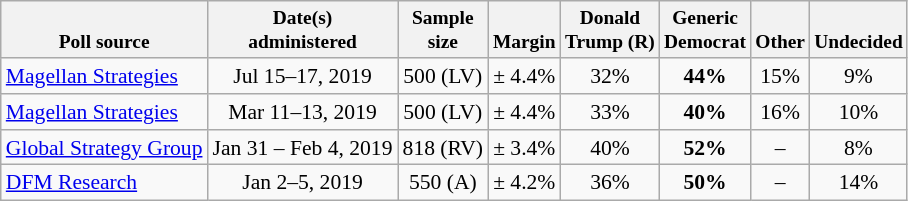<table class="wikitable" style="font-size:90%;text-align:center;">
<tr valign=bottom style="font-size:90%;">
<th>Poll source</th>
<th>Date(s)<br>administered</th>
<th>Sample<br>size</th>
<th>Margin<br></th>
<th>Donald<br>Trump (R)</th>
<th>Generic<br>Democrat</th>
<th>Other</th>
<th>Undecided</th>
</tr>
<tr>
<td style="text-align:left;"><a href='#'>Magellan Strategies</a></td>
<td>Jul 15–17, 2019</td>
<td>500 (LV)</td>
<td>± 4.4%</td>
<td>32%</td>
<td><strong>44%</strong></td>
<td>15%</td>
<td>9%</td>
</tr>
<tr>
<td style="text-align:left;"><a href='#'>Magellan Strategies</a></td>
<td>Mar 11–13, 2019</td>
<td>500 (LV)</td>
<td>± 4.4%</td>
<td>33%</td>
<td><strong>40%</strong></td>
<td>16%</td>
<td>10%</td>
</tr>
<tr>
<td style="text-align:left;"><a href='#'>Global Strategy Group</a></td>
<td>Jan 31 – Feb 4, 2019</td>
<td>818 (RV)</td>
<td>± 3.4%</td>
<td>40%</td>
<td><strong>52%</strong></td>
<td>–</td>
<td>8%</td>
</tr>
<tr>
<td style="text-align:left;"><a href='#'>DFM Research</a></td>
<td>Jan 2–5, 2019</td>
<td>550 (A)</td>
<td>± 4.2%</td>
<td>36%</td>
<td><strong>50%</strong></td>
<td>–</td>
<td>14%</td>
</tr>
</table>
